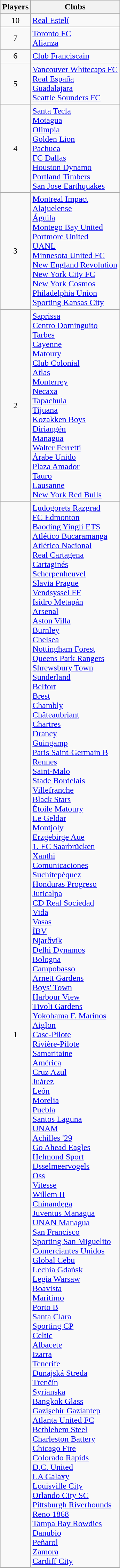<table class="wikitable">
<tr>
<th>Players</th>
<th>Clubs</th>
</tr>
<tr>
<td align=center>10</td>
<td> <a href='#'>Real Estelí</a></td>
</tr>
<tr>
<td align=center>7</td>
<td> <a href='#'>Toronto FC</a><br> <a href='#'>Alianza</a></td>
</tr>
<tr>
<td align=center>6</td>
<td> <a href='#'>Club Franciscain</a></td>
</tr>
<tr>
<td align=center>5</td>
<td> <a href='#'>Vancouver Whitecaps FC</a><br> <a href='#'>Real España</a><br> <a href='#'>Guadalajara</a><br> <a href='#'>Seattle Sounders FC</a></td>
</tr>
<tr>
<td align=center>4</td>
<td> <a href='#'>Santa Tecla</a><br> <a href='#'>Motagua</a><br> <a href='#'>Olimpia</a><br> <a href='#'>Golden Lion</a><br> <a href='#'>Pachuca</a><br> <a href='#'>FC Dallas</a><br> <a href='#'>Houston Dynamo</a><br> <a href='#'>Portland Timbers</a><br> <a href='#'>San Jose Earthquakes</a></td>
</tr>
<tr>
<td align=center>3</td>
<td> <a href='#'>Montreal Impact</a><br> <a href='#'>Alajuelense</a><br> <a href='#'>Águila</a><br> <a href='#'>Montego Bay United</a><br> <a href='#'>Portmore United</a><br> <a href='#'>UANL</a><br> <a href='#'>Minnesota United FC</a><br> <a href='#'>New England Revolution</a><br> <a href='#'>New York City FC</a><br> <a href='#'>New York Cosmos</a><br> <a href='#'>Philadelphia Union</a><br> <a href='#'>Sporting Kansas City</a></td>
</tr>
<tr>
<td align=center>2</td>
<td> <a href='#'>Saprissa</a><br> <a href='#'>Centro Dominguito</a><br> <a href='#'>Tarbes</a><br> <a href='#'>Cayenne</a><br> <a href='#'>Matoury</a><br> <a href='#'>Club Colonial</a><br> <a href='#'>Atlas</a><br> <a href='#'>Monterrey</a><br> <a href='#'>Necaxa</a><br> <a href='#'>Tapachula</a><br> <a href='#'>Tijuana</a><br> <a href='#'>Kozakken Boys</a><br> <a href='#'>Diriangén</a><br> <a href='#'>Managua</a><br> <a href='#'>Walter Ferretti</a><br> <a href='#'>Árabe Unido</a><br> <a href='#'>Plaza Amador</a><br> <a href='#'>Tauro</a><br> <a href='#'>Lausanne</a><br> <a href='#'>New York Red Bulls</a></td>
</tr>
<tr>
<td align=center>1</td>
<td> <a href='#'>Ludogorets Razgrad</a><br> <a href='#'>FC Edmonton</a><br> <a href='#'>Baoding Yingli ETS</a><br> <a href='#'>Atlético Bucaramanga</a><br> <a href='#'>Atlético Nacional</a><br> <a href='#'>Real Cartagena</a><br> <a href='#'>Cartaginés</a><br> <a href='#'>Scherpenheuvel</a><br> <a href='#'>Slavia Prague</a><br> <a href='#'>Vendsyssel FF</a><br> <a href='#'>Isidro Metapán</a><br> <a href='#'>Arsenal</a><br> <a href='#'>Aston Villa</a><br> <a href='#'>Burnley</a><br> <a href='#'>Chelsea</a><br> <a href='#'>Nottingham Forest</a><br> <a href='#'>Queens Park Rangers</a><br> <a href='#'>Shrewsbury Town</a><br> <a href='#'>Sunderland</a><br> <a href='#'>Belfort</a><br> <a href='#'>Brest</a><br> <a href='#'>Chambly</a><br> <a href='#'>Châteaubriant</a><br> <a href='#'>Chartres</a><br> <a href='#'>Drancy</a><br> <a href='#'>Guingamp</a><br> <a href='#'>Paris Saint-Germain B</a><br> <a href='#'>Rennes</a><br> <a href='#'>Saint-Malo</a><br> <a href='#'>Stade Bordelais</a><br> <a href='#'>Villefranche</a><br> <a href='#'>Black Stars</a><br> <a href='#'>Étoile Matoury</a><br> <a href='#'>Le Geldar</a><br> <a href='#'>Montjoly</a><br> <a href='#'>Erzgebirge Aue</a><br> <a href='#'>1. FC Saarbrücken</a><br> <a href='#'>Xanthi</a><br> <a href='#'>Comunicaciones</a><br> <a href='#'>Suchitepéquez</a><br> <a href='#'>Honduras Progreso</a><br> <a href='#'>Juticalpa</a><br> <a href='#'>CD Real Sociedad</a><br> <a href='#'>Vida</a><br> <a href='#'>Vasas</a><br> <a href='#'>ÍBV</a><br> <a href='#'>Njarðvík</a><br> <a href='#'>Delhi Dynamos</a><br> <a href='#'>Bologna</a><br> <a href='#'>Campobasso</a><br> <a href='#'>Arnett Gardens</a><br> <a href='#'>Boys' Town</a><br> <a href='#'>Harbour View</a><br> <a href='#'>Tivoli Gardens</a><br> <a href='#'>Yokohama F. Marinos</a><br> <a href='#'>Aiglon</a><br> <a href='#'>Case-Pilote</a><br> <a href='#'>Rivière-Pilote</a><br> <a href='#'>Samaritaine</a><br> <a href='#'>América</a><br> <a href='#'>Cruz Azul</a><br> <a href='#'>Juárez</a><br> <a href='#'>León</a><br> <a href='#'>Morelia</a><br> <a href='#'>Puebla</a><br> <a href='#'>Santos Laguna</a><br> <a href='#'>UNAM</a><br> <a href='#'>Achilles '29</a><br> <a href='#'>Go Ahead Eagles</a><br> <a href='#'>Helmond Sport</a><br> <a href='#'>IJsselmeervogels</a><br> <a href='#'>Oss</a><br> <a href='#'>Vitesse</a><br> <a href='#'>Willem II</a><br> <a href='#'>Chinandega</a><br> <a href='#'>Juventus Managua</a><br> <a href='#'>UNAN Managua</a><br> <a href='#'>San Francisco</a><br> <a href='#'>Sporting San Miguelito</a><br> <a href='#'>Comerciantes Unidos</a><br> <a href='#'>Global Cebu</a><br> <a href='#'>Lechia Gdańsk</a><br> <a href='#'>Legia Warsaw</a><br> <a href='#'>Boavista</a><br> <a href='#'>Marítimo</a><br> <a href='#'>Porto B</a><br> <a href='#'>Santa Clara</a><br> <a href='#'>Sporting CP</a><br> <a href='#'>Celtic</a><br> <a href='#'>Albacete</a><br> <a href='#'>Izarra</a><br> <a href='#'>Tenerife</a><br> <a href='#'>Dunajská Streda</a><br> <a href='#'>Trenčín</a><br> <a href='#'>Syrianska</a><br> <a href='#'>Bangkok Glass</a><br> <a href='#'>Gazişehir Gaziantep</a><br> <a href='#'>Atlanta United FC</a><br> <a href='#'>Bethlehem Steel</a><br> <a href='#'>Charleston Battery</a><br> <a href='#'>Chicago Fire</a><br> <a href='#'>Colorado Rapids</a><br> <a href='#'>D.C. United</a><br> <a href='#'>LA Galaxy</a><br> <a href='#'>Louisville City</a><br> <a href='#'>Orlando City SC</a><br> <a href='#'>Pittsburgh Riverhounds</a><br> <a href='#'>Reno 1868</a><br> <a href='#'>Tampa Bay Rowdies</a><br> <a href='#'>Danubio</a><br> <a href='#'>Peñarol</a><br> <a href='#'>Zamora</a><br> <a href='#'>Cardiff City</a></td>
</tr>
</table>
